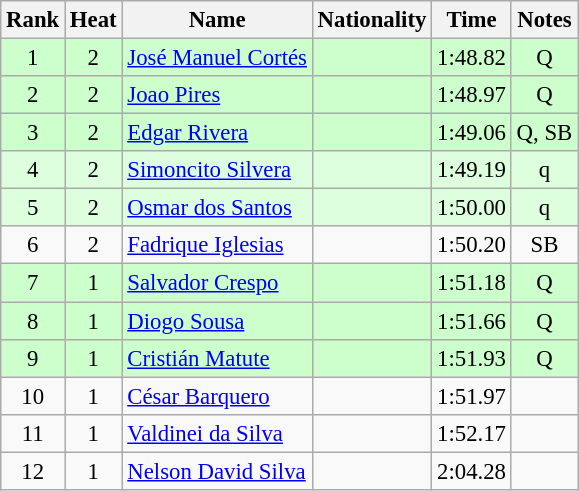<table class="wikitable sortable" style="text-align:center;font-size:95%">
<tr>
<th>Rank</th>
<th>Heat</th>
<th>Name</th>
<th>Nationality</th>
<th>Time</th>
<th>Notes</th>
</tr>
<tr bgcolor=ccffcc>
<td>1</td>
<td>2</td>
<td align=left><a href='#'>José Manuel Cortés</a></td>
<td align=left></td>
<td>1:48.82</td>
<td>Q</td>
</tr>
<tr bgcolor=ccffcc>
<td>2</td>
<td>2</td>
<td align=left><a href='#'>Joao Pires</a></td>
<td align=left></td>
<td>1:48.97</td>
<td>Q</td>
</tr>
<tr bgcolor=ccffcc>
<td>3</td>
<td>2</td>
<td align=left><a href='#'>Edgar Rivera</a></td>
<td align=left></td>
<td>1:49.06</td>
<td>Q, SB</td>
</tr>
<tr bgcolor=ddffdd>
<td>4</td>
<td>2</td>
<td align=left><a href='#'>Simoncito Silvera</a></td>
<td align=left></td>
<td>1:49.19</td>
<td>q</td>
</tr>
<tr bgcolor=ddffdd>
<td>5</td>
<td>2</td>
<td align=left><a href='#'>Osmar dos Santos</a></td>
<td align=left></td>
<td>1:50.00</td>
<td>q</td>
</tr>
<tr>
<td>6</td>
<td>2</td>
<td align=left><a href='#'>Fadrique Iglesias</a></td>
<td align=left></td>
<td>1:50.20</td>
<td>SB</td>
</tr>
<tr bgcolor=ccffcc>
<td>7</td>
<td>1</td>
<td align=left><a href='#'>Salvador Crespo</a></td>
<td align=left></td>
<td>1:51.18</td>
<td>Q</td>
</tr>
<tr bgcolor=ccffcc>
<td>8</td>
<td>1</td>
<td align=left><a href='#'>Diogo Sousa</a></td>
<td align=left></td>
<td>1:51.66</td>
<td>Q</td>
</tr>
<tr bgcolor=ccffcc>
<td>9</td>
<td>1</td>
<td align=left><a href='#'>Cristián Matute</a></td>
<td align=left></td>
<td>1:51.93</td>
<td>Q</td>
</tr>
<tr>
<td>10</td>
<td>1</td>
<td align=left><a href='#'>César Barquero</a></td>
<td align=left></td>
<td>1:51.97</td>
<td></td>
</tr>
<tr>
<td>11</td>
<td>1</td>
<td align=left><a href='#'>Valdinei da Silva</a></td>
<td align=left></td>
<td>1:52.17</td>
<td></td>
</tr>
<tr>
<td>12</td>
<td>1</td>
<td align=left><a href='#'>Nelson David Silva</a></td>
<td align=left></td>
<td>2:04.28</td>
<td></td>
</tr>
</table>
